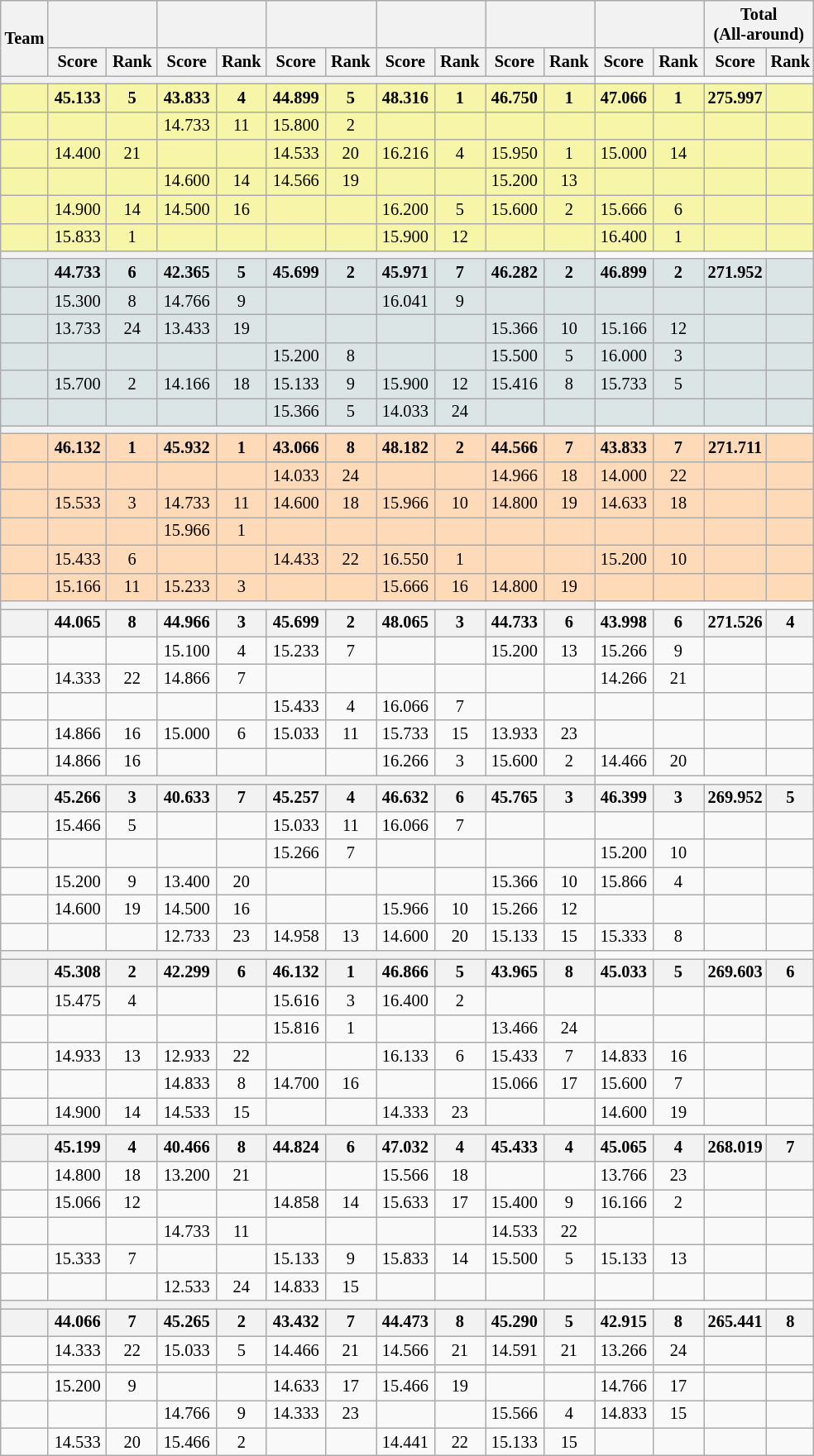<table class="wikitable" style="text-align:center; font-size:85%">
<tr>
<th rowspan="2">Team</th>
<th colspan="2" style="width:6em"></th>
<th colspan="2" style="width:6em"></th>
<th colspan="2" style="width:6em"></th>
<th colspan="2" style="width:6em"></th>
<th colspan="2" style="width:6em"></th>
<th colspan="2" style="width:6em"></th>
<th colspan="2" style="width:6em">Total<br>(All-around)</th>
</tr>
<tr>
<th>Score</th>
<th>Rank</th>
<th>Score</th>
<th>Rank</th>
<th>Score</th>
<th>Rank</th>
<th>Score</th>
<th>Rank</th>
<th>Score</th>
<th>Rank</th>
<th>Score</th>
<th>Rank</th>
<th>Score</th>
<th>Rank<br></th>
</tr>
<tr>
<th colspan="11"></th>
</tr>
<tr>
<th style="background:#F7F6A8;"></th>
<th style="background:#F7F6A8;">45.133</th>
<th style="background:#F7F6A8;">5</th>
<th style="background:#F7F6A8;">43.833</th>
<th style="background:#F7F6A8;">4</th>
<th style="background:#F7F6A8;">44.899</th>
<th style="background:#F7F6A8;">5</th>
<th style="background:#F7F6A8;">48.316</th>
<th style="background:#F7F6A8;">1</th>
<th style="background:#F7F6A8;">46.750</th>
<th style="background:#F7F6A8;">1</th>
<th style="background:#F7F6A8;">47.066</th>
<th style="background:#F7F6A8;">1</th>
<th style="background:#F7F6A8;">275.997</th>
<th style="background:#F7F6A8;"></th>
</tr>
<tr style="background:#F7F6A8;">
<td align="left"></td>
<td></td>
<td></td>
<td>14.733</td>
<td>11</td>
<td>15.800</td>
<td>2</td>
<td></td>
<td></td>
<td></td>
<td></td>
<td></td>
<td></td>
<td></td>
<td></td>
</tr>
<tr style="background:#F7F6A8;">
<td align="left"></td>
<td>14.400</td>
<td>21</td>
<td></td>
<td></td>
<td>14.533</td>
<td>20</td>
<td>16.216</td>
<td>4</td>
<td>15.950</td>
<td>1</td>
<td>15.000</td>
<td>14</td>
<td></td>
<td></td>
</tr>
<tr style="background:#F7F6A8;">
<td align="left"></td>
<td></td>
<td></td>
<td>14.600</td>
<td>14</td>
<td>14.566</td>
<td>19</td>
<td></td>
<td></td>
<td>15.200</td>
<td>13</td>
<td></td>
<td></td>
<td></td>
<td></td>
</tr>
<tr style="background:#F7F6A8;">
<td align="left"></td>
<td>14.900</td>
<td>14</td>
<td>14.500</td>
<td>16</td>
<td></td>
<td></td>
<td>16.200</td>
<td>5</td>
<td>15.600</td>
<td>2</td>
<td>15.666</td>
<td>6</td>
<td></td>
<td></td>
</tr>
<tr style="background:#F7F6A8;">
<td align="left"></td>
<td>15.833</td>
<td>1</td>
<td></td>
<td></td>
<td></td>
<td></td>
<td>15.900</td>
<td>12</td>
<td></td>
<td></td>
<td>16.400</td>
<td>1</td>
<td></td>
<td></td>
</tr>
<tr>
<th colspan="11"></th>
</tr>
<tr>
<th style="background:#DCE5E5;"></th>
<th style="background:#DCE5E5;">44.733</th>
<th style="background:#DCE5E5;">6</th>
<th style="background:#DCE5E5;">42.365</th>
<th style="background:#DCE5E5;">5</th>
<th style="background:#DCE5E5;">45.699</th>
<th style="background:#DCE5E5;">2</th>
<th style="background:#DCE5E5;">45.971</th>
<th style="background:#DCE5E5;">7</th>
<th style="background:#DCE5E5;">46.282</th>
<th style="background:#DCE5E5;">2</th>
<th style="background:#DCE5E5;">46.899</th>
<th style="background:#DCE5E5;">2</th>
<th style="background:#DCE5E5;">271.952</th>
<th style="background:#DCE5E5;"></th>
</tr>
<tr style="background:#DCE5E5;">
<td align="left"></td>
<td>15.300</td>
<td>8</td>
<td>14.766</td>
<td>9</td>
<td></td>
<td></td>
<td>16.041</td>
<td>9</td>
<td></td>
<td></td>
<td></td>
<td></td>
<td></td>
<td></td>
</tr>
<tr style="background:#DCE5E5;">
<td align="left"></td>
<td>13.733</td>
<td>24</td>
<td>13.433</td>
<td>19</td>
<td></td>
<td></td>
<td></td>
<td></td>
<td>15.366</td>
<td>10</td>
<td>15.166</td>
<td>12</td>
<td></td>
<td></td>
</tr>
<tr style="background:#DCE5E5;">
<td align="left"></td>
<td></td>
<td></td>
<td></td>
<td></td>
<td>15.200</td>
<td>8</td>
<td></td>
<td></td>
<td>15.500</td>
<td>5</td>
<td>16.000</td>
<td>3</td>
<td></td>
<td></td>
</tr>
<tr style="background:#DCE5E5;">
<td align="left"></td>
<td>15.700</td>
<td>2</td>
<td>14.166</td>
<td>18</td>
<td>15.133</td>
<td>9</td>
<td>15.900</td>
<td>12</td>
<td>15.416</td>
<td>8</td>
<td>15.733</td>
<td>5</td>
<td></td>
<td></td>
</tr>
<tr style="background:#DCE5E5;">
<td align="left"></td>
<td></td>
<td></td>
<td></td>
<td></td>
<td>15.366</td>
<td>5</td>
<td>14.033</td>
<td>24</td>
<td></td>
<td></td>
<td></td>
<td></td>
<td></td>
<td></td>
</tr>
<tr>
<th colspan="11"></th>
</tr>
<tr>
<th style="background:#FFDAB9;"></th>
<th style="background:#FFDAB9;">46.132</th>
<th style="background:#FFDAB9;">1</th>
<th style="background:#FFDAB9;">45.932</th>
<th style="background:#FFDAB9;">1</th>
<th style="background:#FFDAB9;">43.066</th>
<th style="background:#FFDAB9;">8</th>
<th style="background:#FFDAB9;">48.182</th>
<th style="background:#FFDAB9;">2</th>
<th style="background:#FFDAB9;">44.566</th>
<th style="background:#FFDAB9;">7</th>
<th style="background:#FFDAB9;">43.833</th>
<th style="background:#FFDAB9;">7</th>
<th style="background:#FFDAB9;">271.711</th>
<th style="background:#FFDAB9;"></th>
</tr>
<tr style="background:#FFDAB9;">
<td align="left"></td>
<td></td>
<td></td>
<td></td>
<td></td>
<td>14.033</td>
<td>24</td>
<td></td>
<td></td>
<td>14.966</td>
<td>18</td>
<td>14.000</td>
<td>22</td>
<td></td>
<td></td>
</tr>
<tr style="background:#FFDAB9;">
<td align="left"></td>
<td>15.533</td>
<td>3</td>
<td>14.733</td>
<td>11</td>
<td>14.600</td>
<td>18</td>
<td>15.966</td>
<td>10</td>
<td>14.800</td>
<td>19</td>
<td>14.633</td>
<td>18</td>
<td></td>
<td></td>
</tr>
<tr style="background:#FFDAB9;">
<td align="left"></td>
<td></td>
<td></td>
<td>15.966</td>
<td>1</td>
<td></td>
<td></td>
<td></td>
<td></td>
<td></td>
<td></td>
<td></td>
<td></td>
<td></td>
<td></td>
</tr>
<tr style="background:#FFDAB9;">
<td align="left"></td>
<td>15.433</td>
<td>6</td>
<td></td>
<td></td>
<td>14.433</td>
<td>22</td>
<td>16.550</td>
<td>1</td>
<td></td>
<td></td>
<td>15.200</td>
<td>10</td>
<td></td>
<td></td>
</tr>
<tr style="background:#FFDAB9;">
<td align="left"></td>
<td>15.166</td>
<td>11</td>
<td>15.233</td>
<td>3</td>
<td></td>
<td></td>
<td>15.666</td>
<td>16</td>
<td>14.800</td>
<td>19</td>
<td></td>
<td></td>
<td></td>
<td></td>
</tr>
<tr>
<th colspan="11"></th>
</tr>
<tr>
<th></th>
<th>44.065</th>
<th>8</th>
<th>44.966</th>
<th>3</th>
<th>45.699</th>
<th>2</th>
<th>48.065</th>
<th>3</th>
<th>44.733</th>
<th>6</th>
<th>43.998</th>
<th>6</th>
<th>271.526</th>
<th>4</th>
</tr>
<tr>
<td align="left"></td>
<td></td>
<td></td>
<td>15.100</td>
<td>4</td>
<td>15.233</td>
<td>7</td>
<td></td>
<td></td>
<td>15.200</td>
<td>13</td>
<td>15.266</td>
<td>9</td>
<td></td>
<td></td>
</tr>
<tr>
<td align="left"></td>
<td>14.333</td>
<td>22</td>
<td>14.866</td>
<td>7</td>
<td></td>
<td></td>
<td></td>
<td></td>
<td></td>
<td></td>
<td>14.266</td>
<td>21</td>
<td></td>
<td></td>
</tr>
<tr>
<td align="left"></td>
<td></td>
<td></td>
<td></td>
<td></td>
<td>15.433</td>
<td>4</td>
<td>16.066</td>
<td>7</td>
<td></td>
<td></td>
<td></td>
<td></td>
<td></td>
<td></td>
</tr>
<tr>
<td align="left"></td>
<td>14.866</td>
<td>16</td>
<td>15.000</td>
<td>6</td>
<td>15.033</td>
<td>11</td>
<td>15.733</td>
<td>15</td>
<td>13.933</td>
<td>23</td>
<td></td>
<td></td>
<td></td>
<td></td>
</tr>
<tr>
<td align="left"></td>
<td>14.866</td>
<td>16</td>
<td></td>
<td></td>
<td></td>
<td></td>
<td>16.266</td>
<td>3</td>
<td>15.600</td>
<td>2</td>
<td>14.466</td>
<td>20</td>
<td></td>
<td></td>
</tr>
<tr>
<th colspan="11"></th>
</tr>
<tr>
<th></th>
<th>45.266</th>
<th>3</th>
<th>40.633</th>
<th>7</th>
<th>45.257</th>
<th>4</th>
<th>46.632</th>
<th>6</th>
<th>45.765</th>
<th>3</th>
<th>46.399</th>
<th>3</th>
<th>269.952</th>
<th>5</th>
</tr>
<tr>
<td align="left"></td>
<td>15.466</td>
<td>5</td>
<td></td>
<td></td>
<td>15.033</td>
<td>11</td>
<td>16.066</td>
<td>7</td>
<td></td>
<td></td>
<td></td>
<td></td>
<td></td>
<td></td>
</tr>
<tr>
<td align="left"></td>
<td></td>
<td></td>
<td></td>
<td></td>
<td>15.266</td>
<td>7</td>
<td></td>
<td></td>
<td></td>
<td></td>
<td>15.200</td>
<td>10</td>
<td></td>
<td></td>
</tr>
<tr>
<td align="left"></td>
<td>15.200</td>
<td>9</td>
<td>13.400</td>
<td>20</td>
<td></td>
<td></td>
<td></td>
<td></td>
<td>15.366</td>
<td>10</td>
<td>15.866</td>
<td>4</td>
<td></td>
<td></td>
</tr>
<tr>
<td align="left"></td>
<td>14.600</td>
<td>19</td>
<td>14.500</td>
<td>16</td>
<td></td>
<td></td>
<td>15.966</td>
<td>10</td>
<td>15.266</td>
<td>12</td>
<td></td>
<td></td>
<td></td>
<td></td>
</tr>
<tr>
<td align="left"></td>
<td></td>
<td></td>
<td>12.733</td>
<td>23</td>
<td>14.958</td>
<td>13</td>
<td>14.600</td>
<td>20</td>
<td>15.133</td>
<td>15</td>
<td>15.333</td>
<td>8</td>
<td></td>
<td></td>
</tr>
<tr>
<th colspan="11"></th>
</tr>
<tr>
<th></th>
<th>45.308</th>
<th>2</th>
<th>42.299</th>
<th>6</th>
<th>46.132</th>
<th>1</th>
<th>46.866</th>
<th>5</th>
<th>43.965</th>
<th>8</th>
<th>45.033</th>
<th>5</th>
<th>269.603</th>
<th>6</th>
</tr>
<tr>
<td align="left"></td>
<td>15.475</td>
<td>4</td>
<td></td>
<td></td>
<td>15.616</td>
<td>3</td>
<td>16.400</td>
<td>2</td>
<td></td>
<td></td>
<td></td>
<td></td>
<td></td>
<td></td>
</tr>
<tr>
<td align="left"></td>
<td></td>
<td></td>
<td></td>
<td></td>
<td>15.816</td>
<td>1</td>
<td></td>
<td></td>
<td>13.466</td>
<td>24</td>
<td></td>
<td></td>
<td></td>
<td></td>
</tr>
<tr>
<td align="left"></td>
<td>14.933</td>
<td>13</td>
<td>12.933</td>
<td>22</td>
<td></td>
<td></td>
<td>16.133</td>
<td>6</td>
<td>15.433</td>
<td>7</td>
<td>14.833</td>
<td>16</td>
<td></td>
<td></td>
</tr>
<tr>
<td align="left"></td>
<td></td>
<td></td>
<td>14.833</td>
<td>8</td>
<td>14.700</td>
<td>16</td>
<td></td>
<td></td>
<td>15.066</td>
<td>17</td>
<td>15.600</td>
<td>7</td>
<td></td>
<td></td>
</tr>
<tr>
<td align="left"></td>
<td>14.900</td>
<td>14</td>
<td>14.533</td>
<td>15</td>
<td></td>
<td></td>
<td>14.333</td>
<td>23</td>
<td></td>
<td></td>
<td>14.600</td>
<td>19</td>
<td></td>
<td></td>
</tr>
<tr>
<th colspan="11"></th>
</tr>
<tr>
<th></th>
<th>45.199</th>
<th>4</th>
<th>40.466</th>
<th>8</th>
<th>44.824</th>
<th>6</th>
<th>47.032</th>
<th>4</th>
<th>45.433</th>
<th>4</th>
<th>45.065</th>
<th>4</th>
<th>268.019</th>
<th>7</th>
</tr>
<tr>
<td align="left"></td>
<td>14.800</td>
<td>18</td>
<td>13.200</td>
<td>21</td>
<td></td>
<td></td>
<td>15.566</td>
<td>18</td>
<td></td>
<td></td>
<td>13.766</td>
<td>23</td>
<td></td>
<td></td>
</tr>
<tr>
<td align="left"></td>
<td>15.066</td>
<td>12</td>
<td></td>
<td></td>
<td>14.858</td>
<td>14</td>
<td>15.633</td>
<td>17</td>
<td>15.400</td>
<td>9</td>
<td>16.166</td>
<td>2</td>
<td></td>
<td></td>
</tr>
<tr>
<td align="left"></td>
<td></td>
<td></td>
<td>14.733</td>
<td>11</td>
<td></td>
<td></td>
<td></td>
<td></td>
<td>14.533</td>
<td>22</td>
<td></td>
<td></td>
<td></td>
<td></td>
</tr>
<tr>
<td align="left"></td>
<td>15.333</td>
<td>7</td>
<td></td>
<td></td>
<td>15.133</td>
<td>9</td>
<td>15.833</td>
<td>14</td>
<td>15.500</td>
<td>5</td>
<td>15.133</td>
<td>13</td>
<td></td>
<td></td>
</tr>
<tr>
<td align="left"></td>
<td></td>
<td></td>
<td>12.533</td>
<td>24</td>
<td>14.833</td>
<td>15</td>
<td></td>
<td></td>
<td></td>
<td></td>
<td></td>
<td></td>
<td></td>
<td></td>
</tr>
<tr>
<th colspan="11"></th>
</tr>
<tr>
<th></th>
<th>44.066</th>
<th>7</th>
<th>45.265</th>
<th>2</th>
<th>43.432</th>
<th>7</th>
<th>44.473</th>
<th>8</th>
<th>45.290</th>
<th>5</th>
<th>42.915</th>
<th>8</th>
<th>265.441</th>
<th>8</th>
</tr>
<tr>
<td align="left"></td>
<td>14.333</td>
<td>22</td>
<td>15.033</td>
<td>5</td>
<td>14.466</td>
<td>21</td>
<td>14.566</td>
<td>21</td>
<td>14.591</td>
<td>21</td>
<td>13.266</td>
<td>24</td>
<td></td>
<td></td>
</tr>
<tr>
<td align="left"></td>
<td></td>
<td></td>
<td></td>
<td></td>
<td></td>
<td></td>
<td></td>
<td></td>
<td></td>
<td></td>
<td></td>
<td></td>
<td></td>
<td></td>
</tr>
<tr>
<td align="left"></td>
<td>15.200</td>
<td>9</td>
<td></td>
<td></td>
<td>14.633</td>
<td>17</td>
<td>15.466</td>
<td>19</td>
<td></td>
<td></td>
<td>14.766</td>
<td>17</td>
<td></td>
<td></td>
</tr>
<tr>
<td align="left"></td>
<td></td>
<td></td>
<td>14.766</td>
<td>9</td>
<td>14.333</td>
<td>23</td>
<td></td>
<td></td>
<td>15.566</td>
<td>4</td>
<td>14.833</td>
<td>15</td>
<td></td>
<td></td>
</tr>
<tr>
<td align="left"></td>
<td>14.533</td>
<td>20</td>
<td>15.466</td>
<td>2</td>
<td></td>
<td></td>
<td>14.441</td>
<td>22</td>
<td>15.133</td>
<td>15</td>
<td></td>
<td></td>
<td></td>
<td></td>
</tr>
</table>
